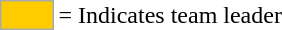<table>
<tr>
<td style="background-color:#FFCC00; border:1px solid #aaaaaa; width:2em;"></td>
<td>= Indicates team leader</td>
</tr>
</table>
